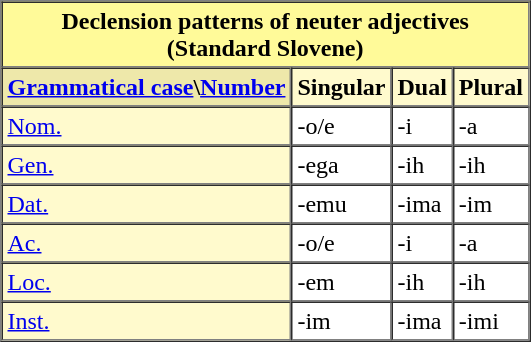<table border="1" cellpadding="3" cellspacing="0">
<tr>
<td style="background:#fffa99" colspan=4 align="center"><strong>Declension patterns of neuter adjectives<br>(Standard Slovene)</strong></td>
</tr>
<tr style="background:#fffacd">
<th style="background:#eee8aa"><a href='#'>Grammatical case</a>\<a href='#'>Number</a></th>
<th>Singular</th>
<th>Dual</th>
<th>Plural</th>
</tr>
<tr>
<td style="background:#fffacd"><a href='#'>Nom.</a></td>
<td>-o/e</td>
<td>-i</td>
<td>-a</td>
</tr>
<tr>
<td style="background:#fffacd"><a href='#'>Gen.</a></td>
<td>-ega</td>
<td>-ih</td>
<td>-ih</td>
</tr>
<tr>
<td style="background:#fffacd"><a href='#'>Dat.</a></td>
<td>-emu</td>
<td>-ima</td>
<td>-im</td>
</tr>
<tr>
<td style="background:#fffacd"><a href='#'>Ac.</a></td>
<td>-o/e</td>
<td>-i</td>
<td>-a</td>
</tr>
<tr>
<td style="background:#fffacd"><a href='#'>Loc.</a></td>
<td>-em</td>
<td>-ih</td>
<td>-ih</td>
</tr>
<tr>
<td style="background:#fffacd"><a href='#'>Inst.</a></td>
<td>-im</td>
<td>-ima</td>
<td>-imi</td>
</tr>
</table>
